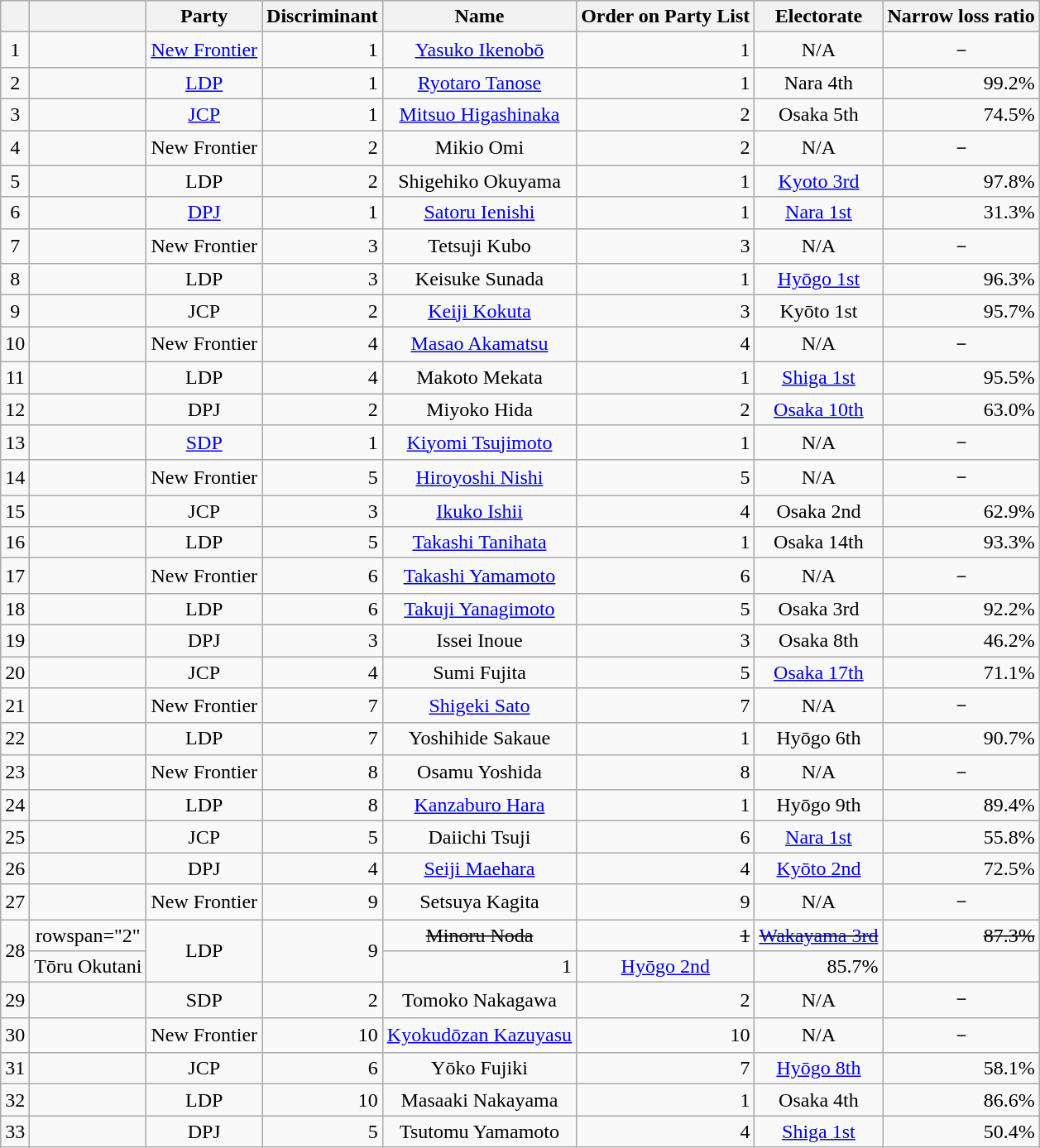<table class="wikitable sortable" style="text-align:center;">
<tr>
<th></th>
<th></th>
<th>Party</th>
<th>Discriminant</th>
<th>Name</th>
<th>Order on Party List</th>
<th>Electorate</th>
<th>Narrow loss ratio</th>
</tr>
<tr>
<td>1</td>
<td></td>
<td><a href='#'>New Frontier</a></td>
<td style="text-align: right;">1</td>
<td><a href='#'>Yasuko Ikenobō</a></td>
<td style="text-align: right;">1</td>
<td>N/A</td>
<td>－</td>
</tr>
<tr>
<td>2</td>
<td></td>
<td><a href='#'>LDP</a></td>
<td style="text-align: right;">1</td>
<td><a href='#'>Ryotaro Tanose</a></td>
<td style="text-align: right;">1</td>
<td>Nara 4th</td>
<td style="text-align: right;">99.2%</td>
</tr>
<tr>
<td>3</td>
<td></td>
<td><a href='#'>JCP</a></td>
<td style="text-align: right;">1</td>
<td><a href='#'>Mitsuo Higashinaka</a></td>
<td style="text-align: right;">2</td>
<td>Osaka 5th</td>
<td style="text-align: right;">74.5%</td>
</tr>
<tr>
<td>4</td>
<td></td>
<td>New Frontier</td>
<td style="text-align: right;">2</td>
<td>Mikio Omi</td>
<td style="text-align: right;">2</td>
<td>N/A</td>
<td>－</td>
</tr>
<tr>
<td>5</td>
<td></td>
<td>LDP</td>
<td style="text-align: right;">2</td>
<td>Shigehiko Okuyama</td>
<td style="text-align: right;">1</td>
<td><a href='#'>Kyoto 3rd</a></td>
<td style="text-align: right;">97.8%</td>
</tr>
<tr>
<td>6</td>
<td></td>
<td><a href='#'>DPJ</a></td>
<td style="text-align: right;">1</td>
<td><a href='#'>Satoru Ienishi</a></td>
<td style="text-align: right;">1</td>
<td><a href='#'>Nara 1st</a></td>
<td style="text-align: right;">31.3%</td>
</tr>
<tr>
<td>7</td>
<td></td>
<td>New Frontier</td>
<td style="text-align: right;">3</td>
<td>Tetsuji Kubo</td>
<td style="text-align: right;">3</td>
<td>N/A</td>
<td>－</td>
</tr>
<tr>
<td>8</td>
<td></td>
<td>LDP</td>
<td style="text-align: right;">3</td>
<td>Keisuke Sunada</td>
<td style="text-align: right;">1</td>
<td><a href='#'>Hyōgo 1st</a></td>
<td style="text-align: right;">96.3%</td>
</tr>
<tr>
<td>9</td>
<td></td>
<td>JCP</td>
<td style="text-align: right;">2</td>
<td><a href='#'>Keiji Kokuta</a></td>
<td style="text-align: right;">3</td>
<td>Kyōto 1st</td>
<td style="text-align: right;">95.7%</td>
</tr>
<tr>
<td>10</td>
<td></td>
<td>New Frontier</td>
<td style="text-align: right;">4</td>
<td><a href='#'>Masao Akamatsu</a></td>
<td style="text-align: right;">4</td>
<td>N/A</td>
<td>－</td>
</tr>
<tr>
<td>11</td>
<td></td>
<td>LDP</td>
<td style="text-align: right;">4</td>
<td>Makoto Mekata</td>
<td style="text-align: right;">1</td>
<td><a href='#'>Shiga 1st</a></td>
<td style="text-align: right;">95.5%</td>
</tr>
<tr>
<td>12</td>
<td></td>
<td>DPJ</td>
<td style="text-align: right;">2</td>
<td>Miyoko Hida</td>
<td style="text-align: right;">2</td>
<td><a href='#'>Osaka 10th</a></td>
<td style="text-align: right;">63.0%</td>
</tr>
<tr>
<td>13</td>
<td></td>
<td><a href='#'>SDP</a></td>
<td style="text-align: right;">1</td>
<td><a href='#'>Kiyomi Tsujimoto</a></td>
<td style="text-align: right;">1</td>
<td>N/A</td>
<td>－</td>
</tr>
<tr>
<td>14</td>
<td></td>
<td>New Frontier</td>
<td style="text-align: right;">5</td>
<td><a href='#'>Hiroyoshi Nishi</a></td>
<td style="text-align: right;">5</td>
<td>N/A</td>
<td>－</td>
</tr>
<tr>
<td>15</td>
<td></td>
<td>JCP</td>
<td style="text-align: right;">3</td>
<td><a href='#'>Ikuko Ishii</a></td>
<td style="text-align: right;">4</td>
<td>Osaka 2nd</td>
<td style="text-align: right;">62.9%</td>
</tr>
<tr>
<td>16</td>
<td></td>
<td>LDP</td>
<td style="text-align: right;">5</td>
<td><a href='#'>Takashi Tanihata</a></td>
<td style="text-align: right;">1</td>
<td>Osaka 14th</td>
<td style="text-align: right;">93.3%</td>
</tr>
<tr>
<td>17</td>
<td></td>
<td>New Frontier</td>
<td style="text-align: right;">6</td>
<td><a href='#'>Takashi Yamamoto</a></td>
<td style="text-align: right;">6</td>
<td>N/A</td>
<td>－</td>
</tr>
<tr>
<td>18</td>
<td></td>
<td>LDP</td>
<td style="text-align: right;">6</td>
<td><a href='#'>Takuji Yanagimoto</a></td>
<td style="text-align: right;">5</td>
<td>Osaka 3rd</td>
<td style="text-align: right;">92.2%</td>
</tr>
<tr>
<td>19</td>
<td></td>
<td>DPJ</td>
<td style="text-align: right;">3</td>
<td>Issei Inoue</td>
<td style="text-align: right;">3</td>
<td>Osaka 8th</td>
<td style="text-align: right;">46.2%</td>
</tr>
<tr>
<td>20</td>
<td></td>
<td>JCP</td>
<td style="text-align: right;">4</td>
<td>Sumi Fujita</td>
<td style="text-align: right;">5</td>
<td><a href='#'>Osaka 17th</a></td>
<td style="text-align: right;">71.1%</td>
</tr>
<tr>
<td>21</td>
<td></td>
<td>New Frontier</td>
<td style="text-align: right;">7</td>
<td><a href='#'>Shigeki Sato</a></td>
<td style="text-align: right;">7</td>
<td>N/A</td>
<td>－</td>
</tr>
<tr>
<td>22</td>
<td></td>
<td>LDP</td>
<td style="text-align: right;">7</td>
<td>Yoshihide Sakaue</td>
<td style="text-align: right;">1</td>
<td>Hyōgo 6th</td>
<td style="text-align: right;">90.7%</td>
</tr>
<tr>
<td>23</td>
<td></td>
<td>New Frontier</td>
<td style="text-align: right;">8</td>
<td>Osamu Yoshida</td>
<td style="text-align: right;">8</td>
<td>N/A</td>
<td>－</td>
</tr>
<tr>
<td>24</td>
<td></td>
<td>LDP</td>
<td style="text-align: right;">8</td>
<td><a href='#'>Kanzaburo Hara</a></td>
<td style="text-align: right;">1</td>
<td>Hyōgo 9th</td>
<td style="text-align: right;">89.4%</td>
</tr>
<tr>
<td>25</td>
<td></td>
<td>JCP</td>
<td style="text-align: right;">5</td>
<td>Daiichi Tsuji</td>
<td style="text-align: right;">6</td>
<td><a href='#'>Nara 1st</a></td>
<td style="text-align: right;">55.8%</td>
</tr>
<tr>
<td>26</td>
<td></td>
<td>DPJ</td>
<td style="text-align: right;">4</td>
<td><a href='#'>Seiji Maehara</a></td>
<td style="text-align: right;">4</td>
<td><a href='#'>Kyōto 2nd</a></td>
<td style="text-align: right;">72.5%</td>
</tr>
<tr>
<td>27</td>
<td></td>
<td>New Frontier</td>
<td style="text-align: right;">9</td>
<td>Setsuya Kagita</td>
<td style="text-align: right;">9</td>
<td>N/A</td>
<td>－</td>
</tr>
<tr>
<td rowspan="2">28</td>
<td>rowspan="2" </td>
<td rowspan="2">LDP</td>
<td rowspan="2" style="text-align: right;">9</td>
<td><del>Minoru Noda</del></td>
<td style="text-align: right;"><del>1</del></td>
<td><del><a href='#'>Wakayama 3rd</a></del></td>
<td style="text-align: right;"><del>87.3%</del></td>
</tr>
<tr>
<td>Tōru Okutani</td>
<td style="text-align: right;">1</td>
<td><a href='#'>Hyōgo 2nd</a></td>
<td style="text-align: right;">85.7%</td>
</tr>
<tr>
<td>29</td>
<td></td>
<td>SDP</td>
<td style="text-align: right;">2</td>
<td>Tomoko Nakagawa</td>
<td style="text-align: right;">2</td>
<td>N/A</td>
<td>－</td>
</tr>
<tr>
<td>30</td>
<td></td>
<td>New Frontier</td>
<td style="text-align: right;">10</td>
<td><a href='#'>Kyokudōzan Kazuyasu</a></td>
<td style="text-align: right;">10</td>
<td>N/A</td>
<td>－</td>
</tr>
<tr>
<td>31</td>
<td></td>
<td>JCP</td>
<td style="text-align: right;">6</td>
<td>Yōko Fujiki</td>
<td style="text-align: right;">7</td>
<td><a href='#'>Hyōgo 8th</a></td>
<td style="text-align: right;">58.1%</td>
</tr>
<tr>
<td>32</td>
<td></td>
<td>LDP</td>
<td style="text-align: right;">10</td>
<td>Masaaki Nakayama</td>
<td style="text-align: right;">1</td>
<td>Osaka 4th</td>
<td style="text-align: right;">86.6%</td>
</tr>
<tr>
<td>33</td>
<td></td>
<td>DPJ</td>
<td style="text-align: right;">5</td>
<td>Tsutomu Yamamoto</td>
<td style="text-align: right;">4</td>
<td><a href='#'>Shiga 1st</a></td>
<td style="text-align: right;">50.4%</td>
</tr>
</table>
